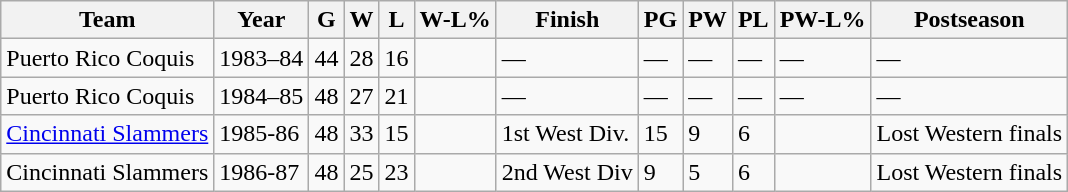<table class="wikitable sortable" style="text-align: left;">
<tr>
<th scope="col">Team</th>
<th scope="col">Year</th>
<th scope="col">G</th>
<th scope="col">W</th>
<th scope="col">L</th>
<th scope="col">W-L%</th>
<th scope="col">Finish</th>
<th scope="col">PG</th>
<th scope="col">PW</th>
<th scope="col">PL</th>
<th scope="col">PW-L%</th>
<th scope="col">Postseason</th>
</tr>
<tr>
<td>Puerto Rico Coquis</td>
<td>1983–84</td>
<td>44</td>
<td>28</td>
<td>16</td>
<td></td>
<td>—</td>
<td>—</td>
<td>—</td>
<td>—</td>
<td>—</td>
<td>—</td>
</tr>
<tr>
<td>Puerto Rico Coquis</td>
<td>1984–85</td>
<td>48</td>
<td>27</td>
<td>21</td>
<td></td>
<td>—</td>
<td>—</td>
<td>—</td>
<td>—</td>
<td>—</td>
<td>—</td>
</tr>
<tr>
<td><a href='#'>Cincinnati Slammers</a></td>
<td>1985-86</td>
<td>48</td>
<td>33</td>
<td>15</td>
<td></td>
<td>1st West Div.</td>
<td>15</td>
<td>9</td>
<td>6</td>
<td></td>
<td>Lost Western finals</td>
</tr>
<tr>
<td>Cincinnati Slammers</td>
<td>1986-87</td>
<td>48</td>
<td>25</td>
<td>23</td>
<td></td>
<td>2nd West Div</td>
<td>9</td>
<td>5</td>
<td>6</td>
<td></td>
<td>Lost Western finals</td>
</tr>
</table>
